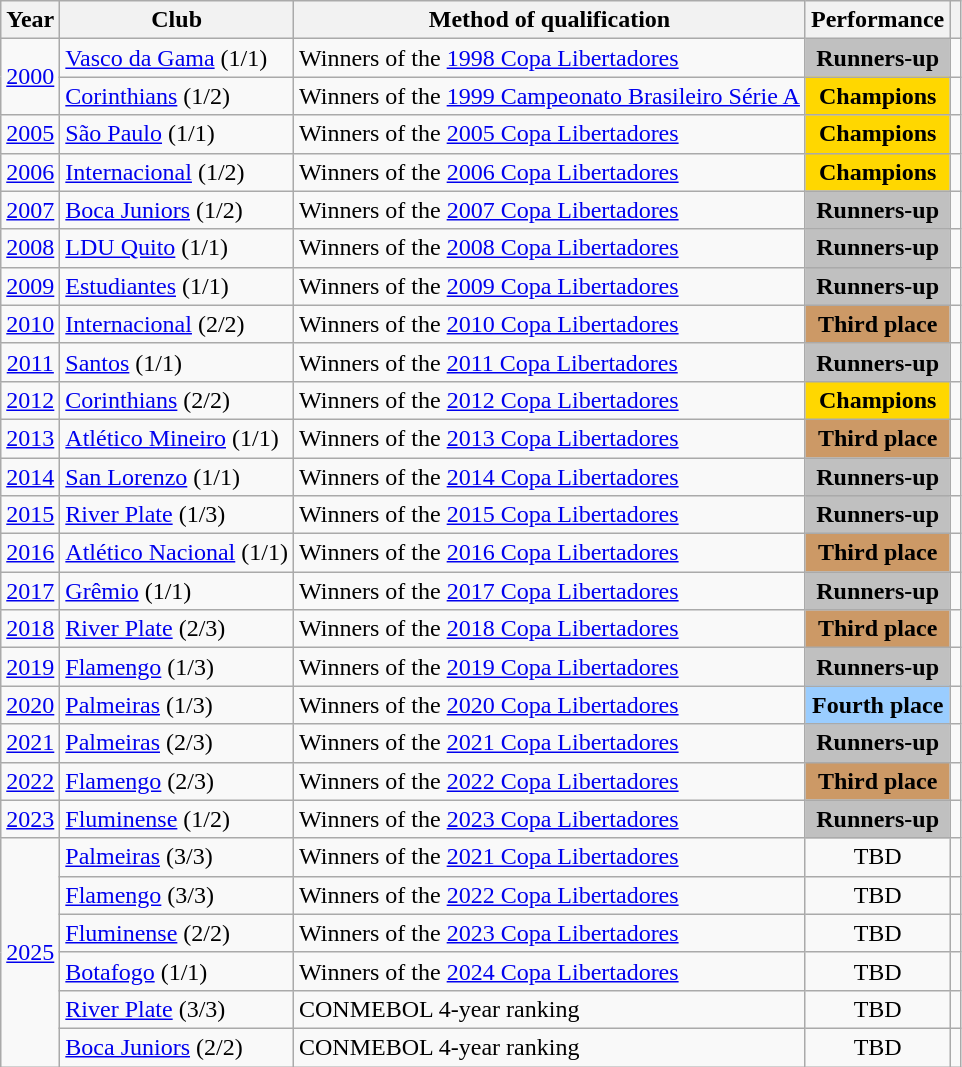<table class="wikitable plainrowheaders sortable">
<tr>
<th scope="col">Year</th>
<th scope="col">Club</th>
<th scope="col">Method of qualification</th>
<th scope="col">Performance</th>
<th class="unsortable"></th>
</tr>
<tr align="center">
<td scope="row" rowspan=2><a href='#'>2000</a></td>
<td align="left"> <a href='#'>Vasco da Gama</a> (1/1)</td>
<td align="left">Winners of the <a href='#'>1998 Copa Libertadores</a></td>
<td bgcolor=Silver><strong>Runners-up</strong></td>
<td></td>
</tr>
<tr align="center">
<td align="left"> <a href='#'>Corinthians</a> (1/2)</td>
<td align="left">Winners of the <a href='#'>1999 Campeonato Brasileiro Série A</a></td>
<td bgcolor=Gold><strong>Champions</strong></td>
<td></td>
</tr>
<tr align="center">
<td scope="row"><a href='#'>2005</a></td>
<td align="left"> <a href='#'>São Paulo</a> (1/1)</td>
<td align="left">Winners of the <a href='#'>2005 Copa Libertadores</a></td>
<td bgcolor=Gold><strong>Champions</strong></td>
<td></td>
</tr>
<tr align="center">
<td scope="row"><a href='#'>2006</a></td>
<td align="left"> <a href='#'>Internacional</a> (1/2)</td>
<td align="left">Winners of the <a href='#'>2006 Copa Libertadores</a></td>
<td bgcolor=Gold><strong>Champions</strong></td>
<td></td>
</tr>
<tr align="center">
<td scope="row"><a href='#'>2007</a></td>
<td align="left"> <a href='#'>Boca Juniors</a> (1/2)</td>
<td align="left">Winners of the <a href='#'>2007 Copa Libertadores</a></td>
<td bgcolor=Silver><strong>Runners-up</strong></td>
<td></td>
</tr>
<tr align="center">
<td scope="row"><a href='#'>2008</a></td>
<td align="left"> <a href='#'>LDU Quito</a> (1/1)</td>
<td align="left">Winners of the <a href='#'>2008 Copa Libertadores</a></td>
<td bgcolor=Silver><strong>Runners-up</strong></td>
<td></td>
</tr>
<tr align="center">
<td scope="row"><a href='#'>2009</a></td>
<td align="left"> <a href='#'>Estudiantes</a> (1/1)</td>
<td align="left">Winners of the <a href='#'>2009 Copa Libertadores</a></td>
<td bgcolor=Silver><strong>Runners-up</strong></td>
<td></td>
</tr>
<tr align="center">
<td scope="row"><a href='#'>2010</a></td>
<td align="left"> <a href='#'>Internacional</a> (2/2)</td>
<td align="left">Winners of the <a href='#'>2010 Copa Libertadores</a></td>
<td bgcolor=cc9966><strong>Third place</strong></td>
<td></td>
</tr>
<tr align="center">
<td scope="row"><a href='#'>2011</a></td>
<td align="left"> <a href='#'>Santos</a> (1/1)</td>
<td align="left">Winners of the <a href='#'>2011 Copa Libertadores</a></td>
<td bgcolor=Silver><strong>Runners-up</strong></td>
<td></td>
</tr>
<tr align="center">
<td scope="row"><a href='#'>2012</a></td>
<td align="left"> <a href='#'>Corinthians</a> (2/2)</td>
<td align="left">Winners of the <a href='#'>2012 Copa Libertadores</a></td>
<td bgcolor=Gold><strong>Champions</strong></td>
<td></td>
</tr>
<tr align="center">
<td scope="row"><a href='#'>2013</a></td>
<td align="left"> <a href='#'>Atlético Mineiro</a> (1/1)</td>
<td align="left">Winners of the <a href='#'>2013 Copa Libertadores</a></td>
<td bgcolor=cc9966><strong>Third place</strong></td>
<td></td>
</tr>
<tr align="center">
<td scope="row"><a href='#'>2014</a></td>
<td align="left"> <a href='#'>San Lorenzo</a> (1/1)</td>
<td align="left">Winners of the <a href='#'>2014 Copa Libertadores</a></td>
<td bgcolor=Silver><strong>Runners-up</strong></td>
<td></td>
</tr>
<tr align="center">
<td scope="row"><a href='#'>2015</a></td>
<td align="left"> <a href='#'>River Plate</a> (1/3)</td>
<td align="left">Winners of the <a href='#'>2015 Copa Libertadores</a></td>
<td bgcolor=Silver><strong>Runners-up</strong></td>
<td></td>
</tr>
<tr align="center">
<td scope="row"><a href='#'>2016</a></td>
<td align="left"> <a href='#'>Atlético Nacional</a> (1/1)</td>
<td align="left">Winners of the <a href='#'>2016 Copa Libertadores</a></td>
<td bgcolor=cc9966><strong>Third place</strong></td>
<td></td>
</tr>
<tr align="center">
<td scope="row"><a href='#'>2017</a></td>
<td align="left"> <a href='#'>Grêmio</a> (1/1)</td>
<td align="left">Winners of the <a href='#'>2017 Copa Libertadores</a></td>
<td bgcolor=Silver><strong>Runners-up</strong></td>
<td></td>
</tr>
<tr align="center">
<td scope="row"><a href='#'>2018</a></td>
<td align="left"> <a href='#'>River Plate</a> (2/3)</td>
<td align="left">Winners of the <a href='#'>2018 Copa Libertadores</a></td>
<td bgcolor=cc9966><strong>Third place</strong></td>
<td></td>
</tr>
<tr align="center">
<td scope="row"><a href='#'>2019</a></td>
<td align="left"> <a href='#'>Flamengo</a> (1/3)</td>
<td align="left">Winners of the <a href='#'>2019 Copa Libertadores</a></td>
<td bgcolor=Silver><strong>Runners-up</strong></td>
<td></td>
</tr>
<tr align="center">
<td scope="row"><a href='#'>2020</a></td>
<td align="left"> <a href='#'>Palmeiras</a> (1/3)</td>
<td align="left">Winners of the <a href='#'>2020 Copa Libertadores</a></td>
<td bgcolor=9acdff><strong>Fourth place</strong></td>
<td></td>
</tr>
<tr align="center">
<td scope="row"><a href='#'>2021</a></td>
<td align="left"> <a href='#'>Palmeiras</a> (2/3)</td>
<td align="left">Winners of the <a href='#'>2021 Copa Libertadores</a></td>
<td bgcolor=Silver><strong>Runners-up</strong></td>
<td></td>
</tr>
<tr align="center">
<td scope="row"><a href='#'>2022</a></td>
<td align="left"> <a href='#'>Flamengo</a> (2/3)</td>
<td align="left">Winners of the <a href='#'>2022 Copa Libertadores</a></td>
<td bgcolor=cc9966><strong>Third place</strong></td>
<td></td>
</tr>
<tr align="center">
<td scope="row"><a href='#'>2023</a></td>
<td align="left"> <a href='#'>Fluminense</a> (1/2)</td>
<td align="left">Winners of the <a href='#'>2023 Copa Libertadores</a></td>
<td bgcolor=Silver><strong>Runners-up</strong></td>
<td></td>
</tr>
<tr align="center">
<td scope="row" rowspan=6><a href='#'>2025</a></td>
<td align="left"> <a href='#'>Palmeiras</a> (3/3)</td>
<td align="left">Winners of the <a href='#'>2021 Copa Libertadores</a></td>
<td>TBD</td>
<td></td>
</tr>
<tr align="center">
<td align="left"> <a href='#'>Flamengo</a> (3/3)</td>
<td align="left">Winners of the <a href='#'>2022 Copa Libertadores</a></td>
<td>TBD</td>
<td></td>
</tr>
<tr align="center">
<td align="left"> <a href='#'>Fluminense</a> (2/2)</td>
<td align="left">Winners of the <a href='#'>2023 Copa Libertadores</a></td>
<td>TBD</td>
<td></td>
</tr>
<tr align="center">
<td align="left"> <a href='#'>Botafogo</a> (1/1)</td>
<td align="left">Winners of the <a href='#'>2024 Copa Libertadores</a></td>
<td>TBD</td>
<td></td>
</tr>
<tr align="center">
<td align="left"> <a href='#'>River Plate</a> (3/3)</td>
<td align="left">CONMEBOL 4-year ranking</td>
<td>TBD</td>
<td></td>
</tr>
<tr align="center">
<td align="left"> <a href='#'>Boca Juniors</a> (2/2)</td>
<td align="left">CONMEBOL 4-year ranking</td>
<td>TBD</td>
<td></td>
</tr>
</table>
